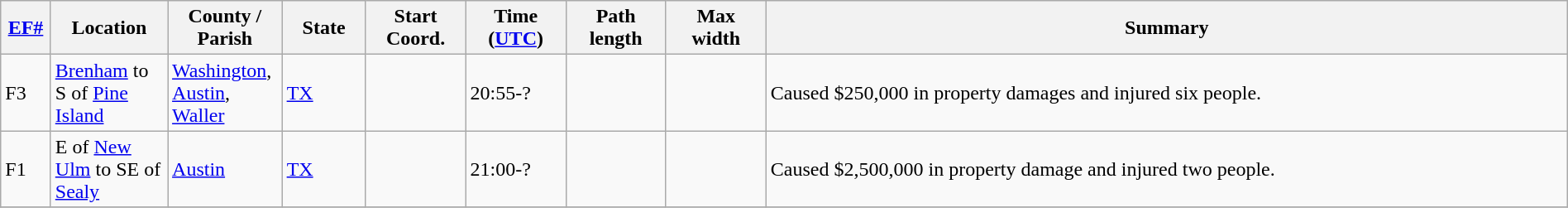<table class="wikitable sortable" style="width:100%;">
<tr>
<th scope="col"  style="width:3%; text-align:center;"><a href='#'>EF#</a></th>
<th scope="col"  style="width:7%; text-align:center;" class="unsortable">Location</th>
<th scope="col"  style="width:6%; text-align:center;" class="unsortable">County / Parish</th>
<th scope="col"  style="width:5%; text-align:center;">State</th>
<th scope="col"  style="width:6%; text-align:center;">Start Coord.</th>
<th scope="col"  style="width:6%; text-align:center;">Time (<a href='#'>UTC</a>)</th>
<th scope="col"  style="width:6%; text-align:center;">Path length</th>
<th scope="col"  style="width:6%; text-align:center;">Max width</th>
<th scope="col" class="unsortable" style="width:48%; text-align:center;">Summary</th>
</tr>
<tr>
<td bgcolor=>F3</td>
<td><a href='#'>Brenham</a> to S of <a href='#'>Pine Island</a></td>
<td><a href='#'>Washington</a>, <a href='#'>Austin</a>, <a href='#'>Waller</a></td>
<td><a href='#'>TX</a></td>
<td></td>
<td>20:55-?</td>
<td></td>
<td></td>
<td>Caused $250,000 in property damages and injured six people.</td>
</tr>
<tr>
<td bgcolor=>F1</td>
<td>E of <a href='#'>New Ulm</a> to SE of <a href='#'>Sealy</a></td>
<td><a href='#'>Austin</a></td>
<td><a href='#'>TX</a></td>
<td></td>
<td>21:00-?</td>
<td></td>
<td></td>
<td>Caused $2,500,000 in property damage and injured two people.</td>
</tr>
<tr>
</tr>
</table>
